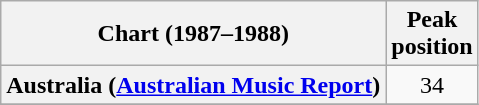<table class="wikitable sortable plainrowheaders">
<tr>
<th>Chart (1987–1988)</th>
<th>Peak<br>position</th>
</tr>
<tr>
<th scope="row">Australia (<a href='#'>Australian Music Report</a>)</th>
<td style="text-align:center;">34</td>
</tr>
<tr>
</tr>
</table>
